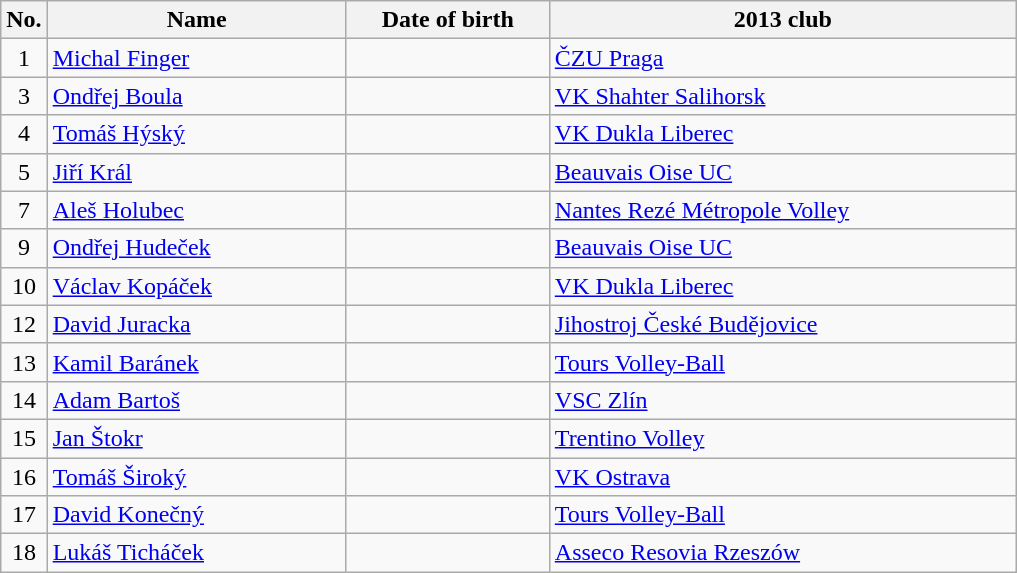<table class="wikitable sortable" style="font-size:100%; text-align:left;">
<tr>
<th>No.</th>
<th style="width:12em">Name</th>
<th style="width:8em">Date of birth</th>
<th style="width:19em">2013 club</th>
</tr>
<tr>
<td align=center>1</td>
<td><a href='#'>Michal Finger</a></td>
<td align=right></td>
<td> <a href='#'>ČZU Praga</a></td>
</tr>
<tr>
<td align=center>3</td>
<td><a href='#'>Ondřej Boula</a></td>
<td align=right></td>
<td> <a href='#'>VK Shahter Salihorsk</a></td>
</tr>
<tr>
<td align=center>4</td>
<td><a href='#'>Tomáš Hýský</a></td>
<td align=right></td>
<td> <a href='#'>VK Dukla Liberec</a></td>
</tr>
<tr>
<td align=center>5</td>
<td><a href='#'>Jiří Král</a></td>
<td align=right></td>
<td> <a href='#'>Beauvais Oise UC</a></td>
</tr>
<tr>
<td align=center>7</td>
<td><a href='#'>Aleš Holubec</a></td>
<td align=right></td>
<td> <a href='#'>Nantes Rezé Métropole Volley</a></td>
</tr>
<tr>
<td align=center>9</td>
<td><a href='#'>Ondřej Hudeček </a></td>
<td align=right></td>
<td> <a href='#'>Beauvais Oise UC</a></td>
</tr>
<tr>
<td align=center>10</td>
<td><a href='#'>Václav Kopáček</a></td>
<td align=right></td>
<td> <a href='#'>VK Dukla Liberec</a></td>
</tr>
<tr>
<td align=center>12</td>
<td><a href='#'>David Juracka</a></td>
<td align=right></td>
<td> <a href='#'>Jihostroj České Budějovice</a></td>
</tr>
<tr>
<td align=center>13</td>
<td><a href='#'>Kamil Baránek</a></td>
<td align=right></td>
<td> <a href='#'>Tours Volley-Ball</a></td>
</tr>
<tr>
<td align=center>14</td>
<td><a href='#'>Adam Bartoš</a></td>
<td align=right></td>
<td> <a href='#'>VSC Zlín</a></td>
</tr>
<tr>
<td align=center>15</td>
<td><a href='#'>Jan Štokr</a></td>
<td align=right></td>
<td> <a href='#'>Trentino Volley</a></td>
</tr>
<tr>
<td align=center>16</td>
<td><a href='#'>Tomáš Široký</a></td>
<td align=right></td>
<td> <a href='#'>VK Ostrava</a></td>
</tr>
<tr>
<td align=center>17</td>
<td><a href='#'>David Konečný</a></td>
<td align=right></td>
<td> <a href='#'>Tours Volley-Ball</a></td>
</tr>
<tr>
<td align=center>18</td>
<td><a href='#'>Lukáš Ticháček</a></td>
<td align=right></td>
<td> <a href='#'>Asseco Resovia Rzeszów</a></td>
</tr>
</table>
